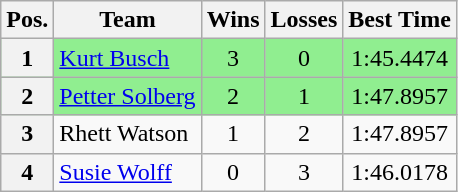<table class="wikitable">
<tr>
<th>Pos.</th>
<th>Team</th>
<th>Wins</th>
<th>Losses</th>
<th>Best Time</th>
</tr>
<tr style="background:lightgreen;">
<th>1</th>
<td> <a href='#'>Kurt Busch</a></td>
<td style="text-align:center;">3</td>
<td style="text-align:center;">0</td>
<td style="text-align:center;">1:45.4474</td>
</tr>
<tr style="background:lightgreen;">
<th>2</th>
<td> <a href='#'>Petter Solberg</a></td>
<td style="text-align:center;">2</td>
<td style="text-align:center;">1</td>
<td style="text-align:center;">1:47.8957</td>
</tr>
<tr>
<th>3</th>
<td> Rhett Watson</td>
<td style="text-align:center;">1</td>
<td style="text-align:center;">2</td>
<td style="text-align:center;">1:47.8957</td>
</tr>
<tr>
<th>4</th>
<td> <a href='#'>Susie Wolff</a></td>
<td style="text-align:center;">0</td>
<td style="text-align:center;">3</td>
<td style="text-align:center;">1:46.0178</td>
</tr>
</table>
